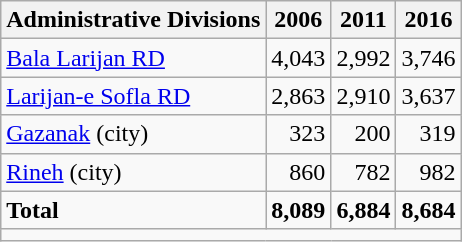<table class="wikitable">
<tr>
<th>Administrative Divisions</th>
<th>2006</th>
<th>2011</th>
<th>2016</th>
</tr>
<tr>
<td><a href='#'>Bala Larijan RD</a></td>
<td style="text-align: right;">4,043</td>
<td style="text-align: right;">2,992</td>
<td style="text-align: right;">3,746</td>
</tr>
<tr>
<td><a href='#'>Larijan-e Sofla RD</a></td>
<td style="text-align: right;">2,863</td>
<td style="text-align: right;">2,910</td>
<td style="text-align: right;">3,637</td>
</tr>
<tr>
<td><a href='#'>Gazanak</a> (city)</td>
<td style="text-align: right;">323</td>
<td style="text-align: right;">200</td>
<td style="text-align: right;">319</td>
</tr>
<tr>
<td><a href='#'>Rineh</a> (city)</td>
<td style="text-align: right;">860</td>
<td style="text-align: right;">782</td>
<td style="text-align: right;">982</td>
</tr>
<tr>
<td><strong>Total</strong></td>
<td style="text-align: right;"><strong>8,089</strong></td>
<td style="text-align: right;"><strong>6,884</strong></td>
<td style="text-align: right;"><strong>8,684</strong></td>
</tr>
<tr>
<td colspan=4></td>
</tr>
</table>
